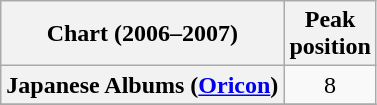<table class="wikitable sortable plainrowheaders" style="text-align:center;" border="1">
<tr>
<th scope="col">Chart (2006–2007)</th>
<th scope="col">Peak<br>position</th>
</tr>
<tr>
<th scope="row">Japanese Albums (<a href='#'>Oricon</a>)</th>
<td>8</td>
</tr>
<tr>
</tr>
</table>
